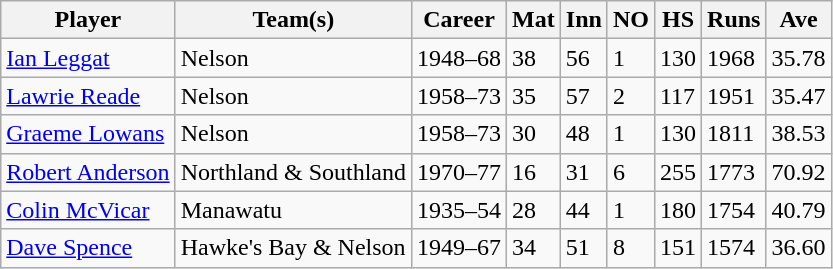<table class="wikitable">
<tr>
<th>Player</th>
<th>Team(s)</th>
<th>Career</th>
<th>Mat</th>
<th>Inn</th>
<th>NO</th>
<th>HS</th>
<th>Runs</th>
<th>Ave</th>
</tr>
<tr>
<td><a href='#'>Ian Leggat</a></td>
<td>Nelson</td>
<td>1948–68</td>
<td>38</td>
<td>56</td>
<td>1</td>
<td>130</td>
<td>1968</td>
<td>35.78</td>
</tr>
<tr>
<td><a href='#'>Lawrie Reade</a></td>
<td>Nelson</td>
<td>1958–73</td>
<td>35</td>
<td>57</td>
<td>2</td>
<td>117</td>
<td>1951</td>
<td>35.47</td>
</tr>
<tr>
<td><a href='#'>Graeme Lowans</a></td>
<td>Nelson</td>
<td>1958–73</td>
<td>30</td>
<td>48</td>
<td>1</td>
<td>130</td>
<td>1811</td>
<td>38.53</td>
</tr>
<tr>
<td><a href='#'>Robert Anderson</a></td>
<td>Northland & Southland</td>
<td>1970–77</td>
<td>16</td>
<td>31</td>
<td>6</td>
<td>255</td>
<td>1773</td>
<td>70.92</td>
</tr>
<tr>
<td><a href='#'>Colin McVicar</a></td>
<td>Manawatu</td>
<td>1935–54</td>
<td>28</td>
<td>44</td>
<td>1</td>
<td>180</td>
<td>1754</td>
<td>40.79</td>
</tr>
<tr>
<td><a href='#'>Dave Spence</a></td>
<td>Hawke's Bay & Nelson</td>
<td>1949–67</td>
<td>34</td>
<td>51</td>
<td>8</td>
<td>151</td>
<td>1574</td>
<td>36.60</td>
</tr>
</table>
